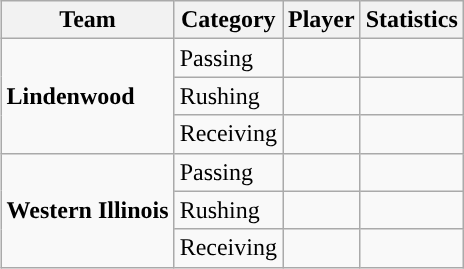<table class="wikitable" style="float: right;">
<tr>
<th>Team</th>
<th>Category</th>
<th>Player</th>
<th>Statistics</th>
</tr>
<tr>
<td rowspan=3><strong>Lindenwood</strong></td>
<td>Passing</td>
<td></td>
<td></td>
</tr>
<tr>
<td>Rushing</td>
<td></td>
<td></td>
</tr>
<tr>
<td>Receiving</td>
<td></td>
<td></td>
</tr>
<tr>
<td rowspan=3><strong>Western Illinois</strong></td>
<td>Passing</td>
<td></td>
<td></td>
</tr>
<tr>
<td>Rushing</td>
<td></td>
<td></td>
</tr>
<tr>
<td>Receiving</td>
<td></td>
<td></td>
</tr>
</table>
